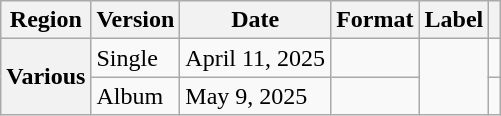<table class="wikitable plainrowheaders">
<tr>
<th scope="col">Region</th>
<th scope="col">Version</th>
<th scope="col">Date</th>
<th scope="col">Format</th>
<th scope="col">Label</th>
<th scope="col"></th>
</tr>
<tr>
<th scope="row" rowspan="2">Various</th>
<td>Single</td>
<td>April 11, 2025</td>
<td></td>
<td rowspan="2"></td>
<td></td>
</tr>
<tr>
<td>Album</td>
<td>May 9, 2025</td>
<td></td>
<td></td>
</tr>
</table>
